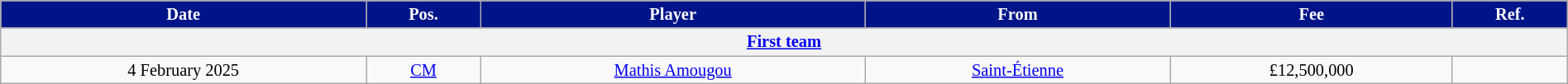<table class="wikitable" style="text-align:center; font-size:85%; width:100%;">
<tr>
<th style="background:#001489; color:#FFFFFF;">Date</th>
<th style="background:#001489; color:#FFFFFF;">Pos.</th>
<th style="background:#001489; color:#FFFFFF;">Player</th>
<th style="background:#001489; color:#FFFFFF;">From</th>
<th style="background:#001489; color:#FFFFFF;">Fee</th>
<th style="background:#001489; color:#FFFFFF;">Ref.</th>
</tr>
<tr>
<th colspan=6><a href='#'>First team</a></th>
</tr>
<tr>
<td>4 February 2025</td>
<td><a href='#'>CM</a></td>
<td> <a href='#'>Mathis Amougou</a></td>
<td> <a href='#'>Saint-Étienne</a></td>
<td>£12,500,000</td>
<td></td>
</tr>
</table>
